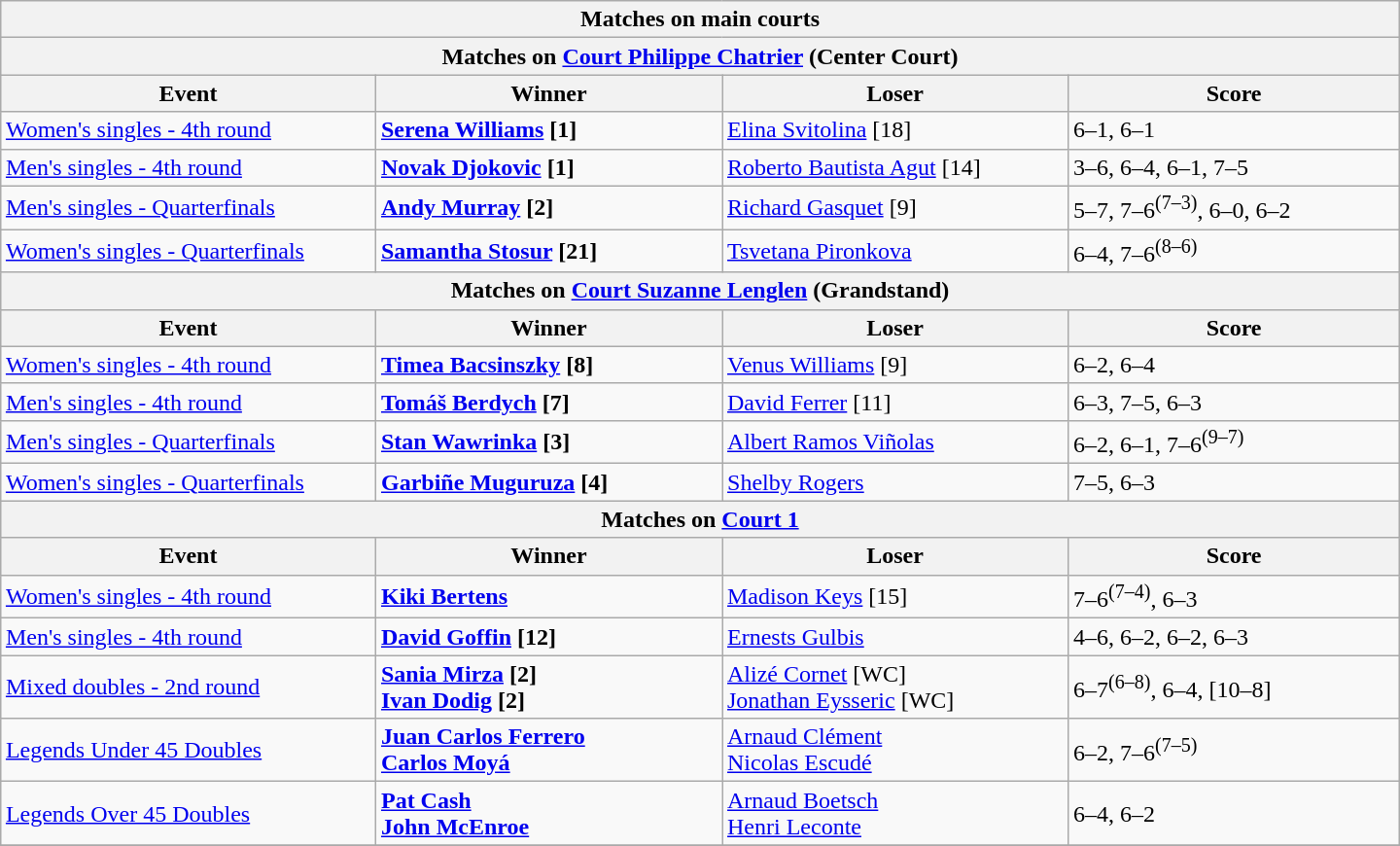<table class="wikitable collapsible uncollapsed" style=margin:auto>
<tr>
<th colspan=4 style=white-space:nowrap>Matches on main courts</th>
</tr>
<tr>
<th colspan=4><strong>Matches on <a href='#'>Court Philippe Chatrier</a> (Center Court)</strong></th>
</tr>
<tr>
<th width=240>Event</th>
<th width=230>Winner</th>
<th width=230>Loser</th>
<th width=220>Score</th>
</tr>
<tr>
<td><a href='#'>Women's singles - 4th round</a></td>
<td><strong> <a href='#'>Serena Williams</a> [1]</strong></td>
<td> <a href='#'>Elina Svitolina</a> [18]</td>
<td>6–1, 6–1</td>
</tr>
<tr>
<td><a href='#'>Men's singles - 4th round</a></td>
<td><strong> <a href='#'>Novak Djokovic</a> [1]</strong></td>
<td> <a href='#'>Roberto Bautista Agut</a> [14]</td>
<td>3–6, 6–4, 6–1, 7–5</td>
</tr>
<tr>
<td><a href='#'>Men's singles - Quarterfinals</a></td>
<td><strong> <a href='#'>Andy Murray</a> [2]</strong></td>
<td> <a href='#'>Richard Gasquet</a> [9]</td>
<td>5–7, 7–6<sup>(7–3)</sup>, 6–0, 6–2</td>
</tr>
<tr>
<td><a href='#'>Women's singles - Quarterfinals</a></td>
<td><strong> <a href='#'>Samantha Stosur</a> [21]</strong></td>
<td> <a href='#'>Tsvetana Pironkova</a></td>
<td>6–4, 7–6<sup>(8–6)</sup></td>
</tr>
<tr>
<th colspan=4><strong>Matches on <a href='#'>Court Suzanne Lenglen</a> (Grandstand)</strong></th>
</tr>
<tr>
<th width=250>Event</th>
<th width=220>Winner</th>
<th width=220>Loser</th>
<th width=220>Score</th>
</tr>
<tr>
<td><a href='#'>Women's singles - 4th round</a></td>
<td><strong> <a href='#'>Timea Bacsinszky</a> [8]</strong></td>
<td> <a href='#'>Venus Williams</a> [9]</td>
<td>6–2, 6–4</td>
</tr>
<tr>
<td><a href='#'>Men's singles - 4th round</a></td>
<td><strong> <a href='#'>Tomáš Berdych</a> [7]</strong></td>
<td> <a href='#'>David Ferrer</a> [11]</td>
<td>6–3, 7–5, 6–3</td>
</tr>
<tr>
<td><a href='#'>Men's singles - Quarterfinals</a></td>
<td><strong> <a href='#'>Stan Wawrinka</a> [3]</strong></td>
<td> <a href='#'>Albert Ramos Viñolas</a></td>
<td>6–2, 6–1, 7–6<sup>(9–7)</sup></td>
</tr>
<tr>
<td><a href='#'>Women's singles - Quarterfinals</a></td>
<td><strong> <a href='#'>Garbiñe Muguruza</a> [4]</strong></td>
<td> <a href='#'>Shelby Rogers</a></td>
<td>7–5, 6–3</td>
</tr>
<tr>
<th colspan=4><strong>Matches on <a href='#'>Court 1</a></strong></th>
</tr>
<tr>
<th width=250>Event</th>
<th width=220>Winner</th>
<th width=220>Loser</th>
<th width=220>Score</th>
</tr>
<tr>
<td><a href='#'>Women's singles - 4th round</a></td>
<td><strong> <a href='#'>Kiki Bertens</a></strong></td>
<td> <a href='#'>Madison Keys</a> [15]</td>
<td>7–6<sup>(7–4)</sup>, 6–3</td>
</tr>
<tr>
<td><a href='#'>Men's singles - 4th round</a></td>
<td><strong> <a href='#'>David Goffin</a> [12]</strong></td>
<td> <a href='#'>Ernests Gulbis</a></td>
<td>4–6, 6–2, 6–2, 6–3</td>
</tr>
<tr>
<td><a href='#'>Mixed doubles - 2nd round</a></td>
<td><strong> <a href='#'>Sania Mirza</a> [2]<br> <a href='#'>Ivan Dodig</a> [2]</strong></td>
<td> <a href='#'>Alizé Cornet</a> [WC]<br> <a href='#'>Jonathan Eysseric</a> [WC]</td>
<td>6–7<sup>(6–8)</sup>, 6–4, [10–8]</td>
</tr>
<tr>
<td><a href='#'>Legends Under 45 Doubles</a></td>
<td><strong> <a href='#'>Juan Carlos Ferrero</a> <br>  <a href='#'>Carlos Moyá</a></strong></td>
<td> <a href='#'>Arnaud Clément</a> <br>  <a href='#'>Nicolas Escudé</a></td>
<td>6–2, 7–6<sup>(7–5)</sup></td>
</tr>
<tr>
<td><a href='#'>Legends Over 45 Doubles</a></td>
<td><strong> <a href='#'>Pat Cash</a> <br>  <a href='#'>John McEnroe</a></strong></td>
<td> <a href='#'>Arnaud Boetsch</a> <br>  <a href='#'>Henri Leconte</a></td>
<td>6–4, 6–2</td>
</tr>
<tr>
</tr>
</table>
